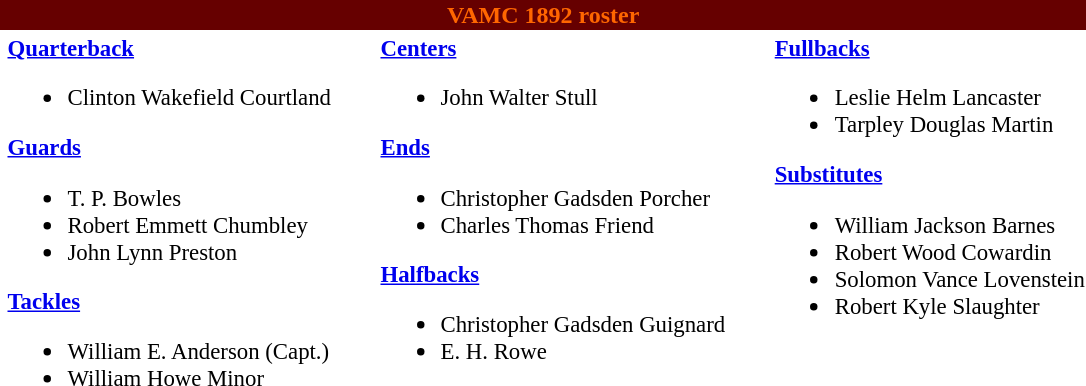<table class="toccolours" style="text-align: left;">
<tr>
<th colspan="9" style="background:#660000;color:#FF6600;text-align:center;"><span><strong>VAMC 1892 roster</strong></span></th>
</tr>
<tr>
<td></td>
<td style="font-size:95%; vertical-align:top;"><strong><a href='#'>Quarterback</a></strong><br><ul><li>Clinton Wakefield Courtland</li></ul><strong><a href='#'>Guards</a></strong><ul><li>T. P. Bowles</li><li>Robert Emmett Chumbley</li><li>John Lynn Preston</li></ul><strong><a href='#'>Tackles</a></strong><ul><li>William E. Anderson (Capt.)</li><li>William Howe Minor</li></ul></td>
<td style="width: 25px;"></td>
<td style="font-size:95%; vertical-align:top;"><strong><a href='#'>Centers</a></strong><br><ul><li>John Walter Stull</li></ul><strong><a href='#'>Ends</a></strong><ul><li>Christopher Gadsden Porcher</li><li>Charles Thomas Friend</li></ul><strong><a href='#'>Halfbacks</a></strong><ul><li>Christopher Gadsden Guignard</li><li>E. H. Rowe</li></ul></td>
<td style="width: 25px;"></td>
<td style="font-size:95%; vertical-align:top;"><strong><a href='#'>Fullbacks</a></strong><br><ul><li>Leslie Helm Lancaster</li><li>Tarpley Douglas Martin</li></ul><strong><a href='#'>Substitutes</a></strong><ul><li>William Jackson Barnes</li><li>Robert Wood Cowardin</li><li>Solomon Vance Lovenstein</li><li>Robert Kyle Slaughter</li></ul></td>
</tr>
</table>
